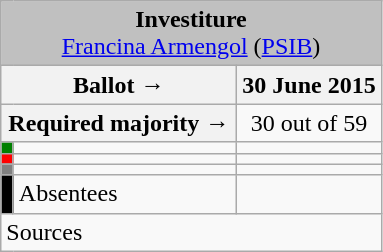<table class="wikitable" style="text-align:center;">
<tr>
<td colspan="3" align="center" bgcolor="#C0C0C0"><strong>Investiture</strong><br><a href='#'>Francina Armengol</a> (<a href='#'>PSIB</a>)</td>
</tr>
<tr>
<th colspan="2" width="150px">Ballot →</th>
<th>30 June 2015</th>
</tr>
<tr>
<th colspan="2">Required majority →</th>
<td>30 out of 59 </td>
</tr>
<tr>
<th width="1px" style="background:green;"></th>
<td align="left"></td>
<td></td>
</tr>
<tr>
<th style="background:red;"></th>
<td align="left"></td>
<td></td>
</tr>
<tr>
<th style="background:gray;"></th>
<td align="left"></td>
<td></td>
</tr>
<tr>
<th style="background:black;"></th>
<td align="left"><span>Absentees</span></td>
<td></td>
</tr>
<tr>
<td align="left" colspan="3">Sources</td>
</tr>
</table>
